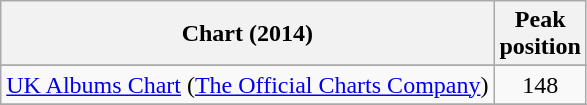<table class="wikitable sortable">
<tr>
<th>Chart (2014)</th>
<th>Peak<br>position</th>
</tr>
<tr>
</tr>
<tr>
<td><a href='#'>UK Albums Chart</a> (<a href='#'>The Official Charts Company</a>)</td>
<td style="text-align:center;">148</td>
</tr>
<tr>
</tr>
<tr>
</tr>
<tr>
</tr>
<tr>
</tr>
</table>
